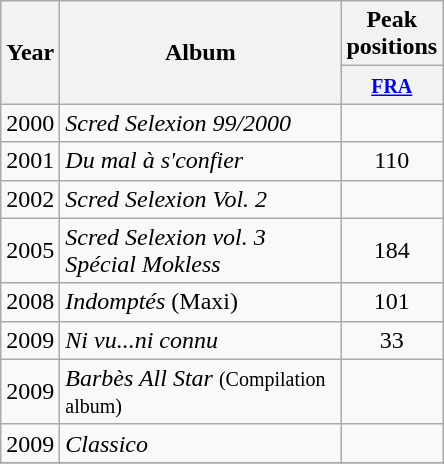<table class="wikitable">
<tr>
<th align="center" rowspan="2" width="10">Year</th>
<th align="center" rowspan="2" width="180">Album</th>
<th align="center" colspan="1" width="30">Peak positions</th>
</tr>
<tr>
<th width="20"><small><a href='#'>FRA</a><br></small></th>
</tr>
<tr>
<td align="center" rowspan="1">2000</td>
<td><em>Scred Selexion 99/2000</em></td>
<td align="center"></td>
</tr>
<tr>
<td align="center" rowspan="1">2001</td>
<td><em>Du mal à s'confier</em></td>
<td align="center">110</td>
</tr>
<tr>
<td align="center" rowspan="1">2002</td>
<td><em>Scred Selexion Vol. 2</em></td>
<td align="center"></td>
</tr>
<tr>
<td align="center" rowspan="1">2005</td>
<td><em>Scred Selexion vol. 3 Spécial Mokless</em></td>
<td align="center">184</td>
</tr>
<tr>
<td align="center" rowspan="1">2008</td>
<td><em>Indomptés</em> (Maxi)</td>
<td align="center">101</td>
</tr>
<tr>
<td align="center" rowspan="1">2009</td>
<td><em>Ni vu...ni connu</em></td>
<td align="center">33</td>
</tr>
<tr>
<td align="center" rowspan="1">2009</td>
<td><em>Barbès All Star</em> <small>(Compilation album)</small></td>
<td align="center"></td>
</tr>
<tr>
<td align="center" rowspan="1">2009</td>
<td><em>Classico</em></td>
<td align="center"></td>
</tr>
<tr>
</tr>
</table>
